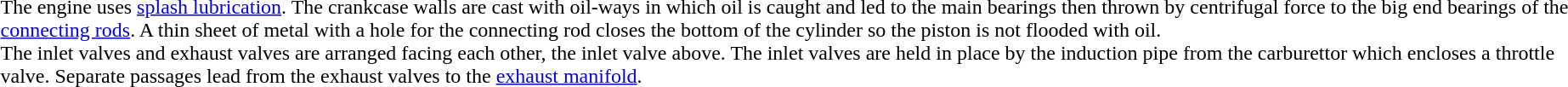<table>
<tr>
<td>The engine uses <a href='#'>splash lubrication</a>. The crankcase walls are cast with oil-ways in which oil is caught and led to the main bearings then thrown by centrifugal force to the big end bearings of the <a href='#'>connecting rods</a>. A thin sheet of metal with a hole for the connecting rod closes the bottom of the cylinder so the piston is not flooded with oil.<br>The inlet valves and exhaust valves are arranged facing each other, the inlet valve above. The inlet valves are held in place by the induction pipe from the carburettor which encloses a throttle valve. Separate passages lead from the exhaust valves to the <a href='#'>exhaust manifold</a>.</td>
<td></td>
</tr>
</table>
